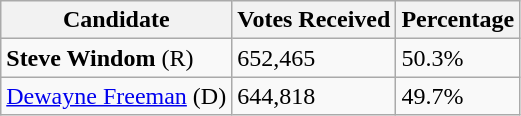<table class="wikitable">
<tr>
<th>Candidate</th>
<th>Votes Received</th>
<th>Percentage</th>
</tr>
<tr>
<td><strong>Steve Windom</strong> (R)</td>
<td>652,465</td>
<td>50.3%</td>
</tr>
<tr>
<td><a href='#'>Dewayne Freeman</a> (D)</td>
<td>644,818</td>
<td>49.7%</td>
</tr>
</table>
